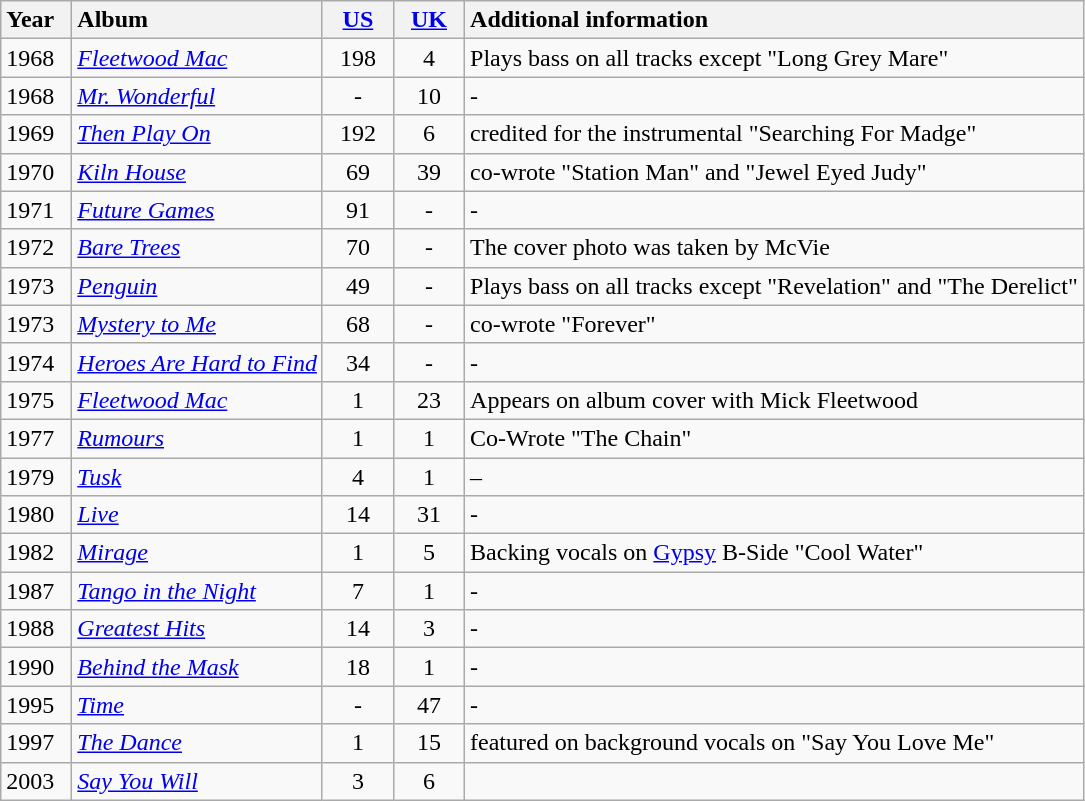<table class="wikitable">
<tr>
<th style="vertical-align:top; text-align:left; width:40px;">Year</th>
<th style="text-align:left; vertical-align:top;">Album</th>
<th style="vertical-align:top; text-align:center; width:40px;"><a href='#'>US</a></th>
<th style="vertical-align:top; text-align:center; width:40px;"><a href='#'>UK</a></th>
<th style="text-align:left; vertical-align:top;">Additional information</th>
</tr>
<tr>
<td style="text-align:left; vertical-align:top;">1968</td>
<td style="text-align:left; vertical-align:top;"><em><a href='#'>Fleetwood Mac</a></em></td>
<td style="text-align:center; vertical-align:top;">198</td>
<td style="text-align:center; vertical-align:top;">4</td>
<td style="text-align:left; vertical-align:top;">Plays bass on all tracks except "Long Grey Mare"</td>
</tr>
<tr>
<td style="text-align:left; vertical-align:top;">1968</td>
<td style="text-align:left; vertical-align:top;"><em><a href='#'>Mr. Wonderful</a></em></td>
<td style="text-align:center; vertical-align:top;">-</td>
<td style="text-align:center; vertical-align:top;">10</td>
<td style="text-align:left; vertical-align:top;">-</td>
</tr>
<tr style="vertical-align:top;">
<td style="text-align:left; ">1969</td>
<td style="text-align:left; "><em><a href='#'>Then Play On</a></em></td>
<td style="text-align:center; ">192</td>
<td style="text-align:center; ">6</td>
<td style="text-align:left; ">credited for the instrumental "Searching For Madge"</td>
</tr>
<tr style="vertical-align:top;">
<td style="text-align:left; ">1970</td>
<td style="text-align:left; "><em><a href='#'>Kiln House</a></em></td>
<td style="text-align:center; ">69</td>
<td style="text-align:center; ">39</td>
<td style="text-align:left; ">co-wrote "Station Man" and "Jewel Eyed Judy"</td>
</tr>
<tr style="vertical-align:top;">
<td style="text-align:left; ">1971</td>
<td style="text-align:left; "><em><a href='#'>Future Games</a></em></td>
<td style="text-align:center; ">91</td>
<td style="text-align:center; ">-</td>
<td style="text-align:left; ">-</td>
</tr>
<tr style="vertical-align:top;">
<td style="text-align:left; ">1972</td>
<td style="text-align:left; "><em><a href='#'>Bare Trees</a></em></td>
<td style="text-align:center; ">70</td>
<td style="text-align:center; ">-</td>
<td style="text-align:left; ">The cover photo was taken by McVie</td>
</tr>
<tr>
<td style="text-align:left; vertical-align:top;">1973</td>
<td style="text-align:left; vertical-align:top;"><em><a href='#'>Penguin</a></em></td>
<td style="text-align:center; vertical-align:top;">49</td>
<td style="text-align:center; vertical-align:top;">-</td>
<td style="text-align:left; vertical-align:top;">Plays bass on all tracks except "Revelation" and "The Derelict"</td>
</tr>
<tr style="vertical-align:top;">
<td style="text-align:left; ">1973</td>
<td style="text-align:left; "><em><a href='#'>Mystery to Me</a></em></td>
<td style="text-align:center; ">68</td>
<td style="text-align:center; ">-</td>
<td style="text-align:left; ">co-wrote "Forever"</td>
</tr>
<tr style="vertical-align:top;">
<td style="text-align:left; ">1974</td>
<td style="text-align:left; "><em><a href='#'>Heroes Are Hard to Find</a></em></td>
<td style="text-align:center; ">34</td>
<td style="text-align:center; ">-</td>
<td style="text-align:left; ">-</td>
</tr>
<tr>
<td style="text-align:left; vertical-align:top;">1975</td>
<td style="text-align:left; vertical-align:top;"><em><a href='#'>Fleetwood Mac</a></em></td>
<td style="text-align:center; vertical-align:top;">1</td>
<td style="text-align:center; vertical-align:top;">23</td>
<td style="text-align:left; vertical-align:top;">Appears on album cover with Mick Fleetwood</td>
</tr>
<tr style="vertical-align:top;">
<td style="text-align:left; ">1977</td>
<td style="text-align:left; "><em><a href='#'>Rumours</a></em></td>
<td style="text-align:center; ">1</td>
<td style="text-align:center; ">1</td>
<td style="text-align:left; ">Co-Wrote "The Chain"</td>
</tr>
<tr>
<td style="text-align:left; vertical-align:top;">1979</td>
<td style="text-align:left; vertical-align:top;"><em><a href='#'>Tusk</a></em></td>
<td style="text-align:center; vertical-align:top;">4</td>
<td style="text-align:center; vertical-align:top;">1</td>
<td style="text-align:left; vertical-align:top;">–</td>
</tr>
<tr>
<td style="text-align:left; vertical-align:top;">1980</td>
<td style="text-align:left; vertical-align:top;"><em><a href='#'>Live</a></em></td>
<td style="text-align:center; vertical-align:top;">14</td>
<td style="text-align:center; vertical-align:top;">31</td>
<td style="text-align:left; vertical-align:top;">-</td>
</tr>
<tr>
<td style="text-align:left; vertical-align:top;">1982</td>
<td style="text-align:left; vertical-align:top;"><em><a href='#'>Mirage</a></em></td>
<td style="text-align:center; vertical-align:top;">1</td>
<td style="text-align:center; vertical-align:top;">5</td>
<td style="text-align:left; vertical-align:top;">Backing vocals on <a href='#'>Gypsy</a> B-Side "Cool Water"</td>
</tr>
<tr style="vertical-align:top;">
<td style="text-align:left; ">1987</td>
<td style="text-align:left; "><em><a href='#'>Tango in the Night</a></em></td>
<td style="text-align:center; ">7</td>
<td style="text-align:center; ">1</td>
<td style="text-align:left; ">-</td>
</tr>
<tr style="vertical-align:top;">
<td style="text-align:left; ">1988</td>
<td style="text-align:left; "><em><a href='#'>Greatest Hits</a></em></td>
<td style="text-align:center; ">14</td>
<td style="text-align:center; ">3</td>
<td style="text-align:left; ">-</td>
</tr>
<tr>
<td style="text-align:left; vertical-align:top;">1990</td>
<td style="text-align:left; vertical-align:top;"><em><a href='#'>Behind the Mask</a></em></td>
<td style="text-align:center; vertical-align:top;">18</td>
<td style="text-align:center; vertical-align:top;">1</td>
<td style="text-align:left; vertical-align:top;">-</td>
</tr>
<tr>
<td style="text-align:left; vertical-align:top;">1995</td>
<td style="text-align:left; vertical-align:top;"><em><a href='#'>Time</a></em></td>
<td style="text-align:center; vertical-align:top;">-</td>
<td style="text-align:center; vertical-align:top;">47</td>
<td style="text-align:left; vertical-align:top;">-</td>
</tr>
<tr>
<td style="text-align:left; vertical-align:top;">1997</td>
<td style="text-align:left; vertical-align:top;"><em><a href='#'>The Dance</a></em></td>
<td style="text-align:center; vertical-align:top;">1</td>
<td style="text-align:center; vertical-align:top;">15</td>
<td style="text-align:left; vertical-align:top;">featured on background vocals on "Say You Love Me"</td>
</tr>
<tr style="vertical-align:top;">
<td style="text-align:left; ">2003</td>
<td style="text-align:left; "><em><a href='#'>Say You Will</a></em></td>
<td style="text-align:center; ">3</td>
<td style="text-align:center; ">6</td>
<td style="text-align:left; "></td>
</tr>
</table>
